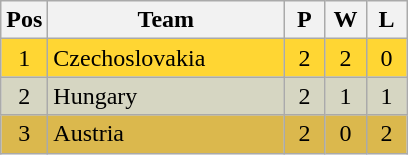<table class="wikitable" style="font-size: 100%">
<tr>
<th width=15>Pos</th>
<th width=150>Team</th>
<th width=20>P</th>
<th width=20>W</th>
<th width=20>L</th>
</tr>
<tr align=center style="background: #FFD633;">
<td>1</td>
<td align="left"> Czechoslovakia</td>
<td>2</td>
<td>2</td>
<td>0</td>
</tr>
<tr align=center style="background: #D6D6C2;">
<td>2</td>
<td align="left"> Hungary</td>
<td>2</td>
<td>1</td>
<td>1</td>
</tr>
<tr align=center style="background: #DBB84D;">
<td>3</td>
<td align="left"> Austria</td>
<td>2</td>
<td>0</td>
<td>2</td>
</tr>
</table>
